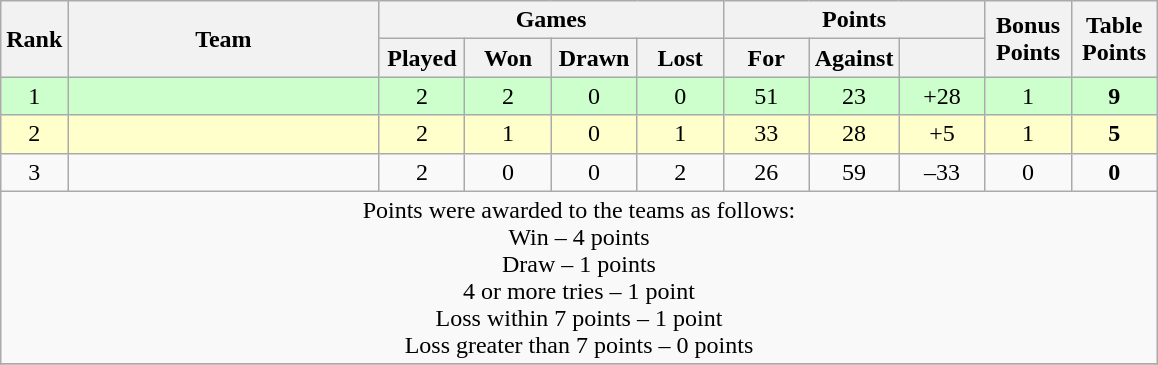<table class="wikitable"  style="text-align: center;">
<tr>
<th rowspan="2" width="20">Rank</th>
<th rowspan="2" width="200">Team</th>
<th colspan="4">Games</th>
<th colspan="3">Points</th>
<th rowspan="2" width="50">Bonus<br>Points</th>
<th rowspan="2" width="50">Table Points</th>
</tr>
<tr>
<th width="50">Played</th>
<th width="50">Won</th>
<th width="50">Drawn</th>
<th width="50">Lost</th>
<th width="50">For</th>
<th width="50">Against</th>
<th width="50"></th>
</tr>
<tr bgcolor="#ccffcc">
<td>1</td>
<td align=left></td>
<td>2</td>
<td>2</td>
<td>0</td>
<td>0</td>
<td>51</td>
<td>23</td>
<td>+28</td>
<td>1</td>
<td><strong>9</strong></td>
</tr>
<tr bgcolor="#ffffcc">
<td>2</td>
<td align=left></td>
<td>2</td>
<td>1</td>
<td>0</td>
<td>1</td>
<td>33</td>
<td>28</td>
<td>+5</td>
<td>1</td>
<td><strong>5</strong></td>
</tr>
<tr>
<td>3</td>
<td align=left></td>
<td>2</td>
<td>0</td>
<td>0</td>
<td>2</td>
<td>26</td>
<td>59</td>
<td>–33</td>
<td>0</td>
<td><strong>0</strong></td>
</tr>
<tr>
<td colspan="100%" style="text-align:center;">Points were awarded to the teams as follows:<br>Win – 4 points<br>Draw – 1 points<br> 4 or more tries – 1 point<br> Loss within 7 points – 1 point<br>Loss greater than 7 points – 0 points</td>
</tr>
<tr>
</tr>
</table>
